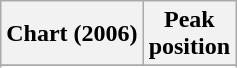<table class="wikitable sortable plainrowheaders" style="text-align:center">
<tr>
<th>Chart (2006)</th>
<th>Peak<br>position</th>
</tr>
<tr>
</tr>
<tr>
</tr>
<tr>
</tr>
<tr>
</tr>
<tr>
</tr>
<tr>
</tr>
<tr>
</tr>
<tr>
</tr>
<tr>
</tr>
<tr>
</tr>
<tr>
</tr>
<tr>
</tr>
<tr>
</tr>
</table>
